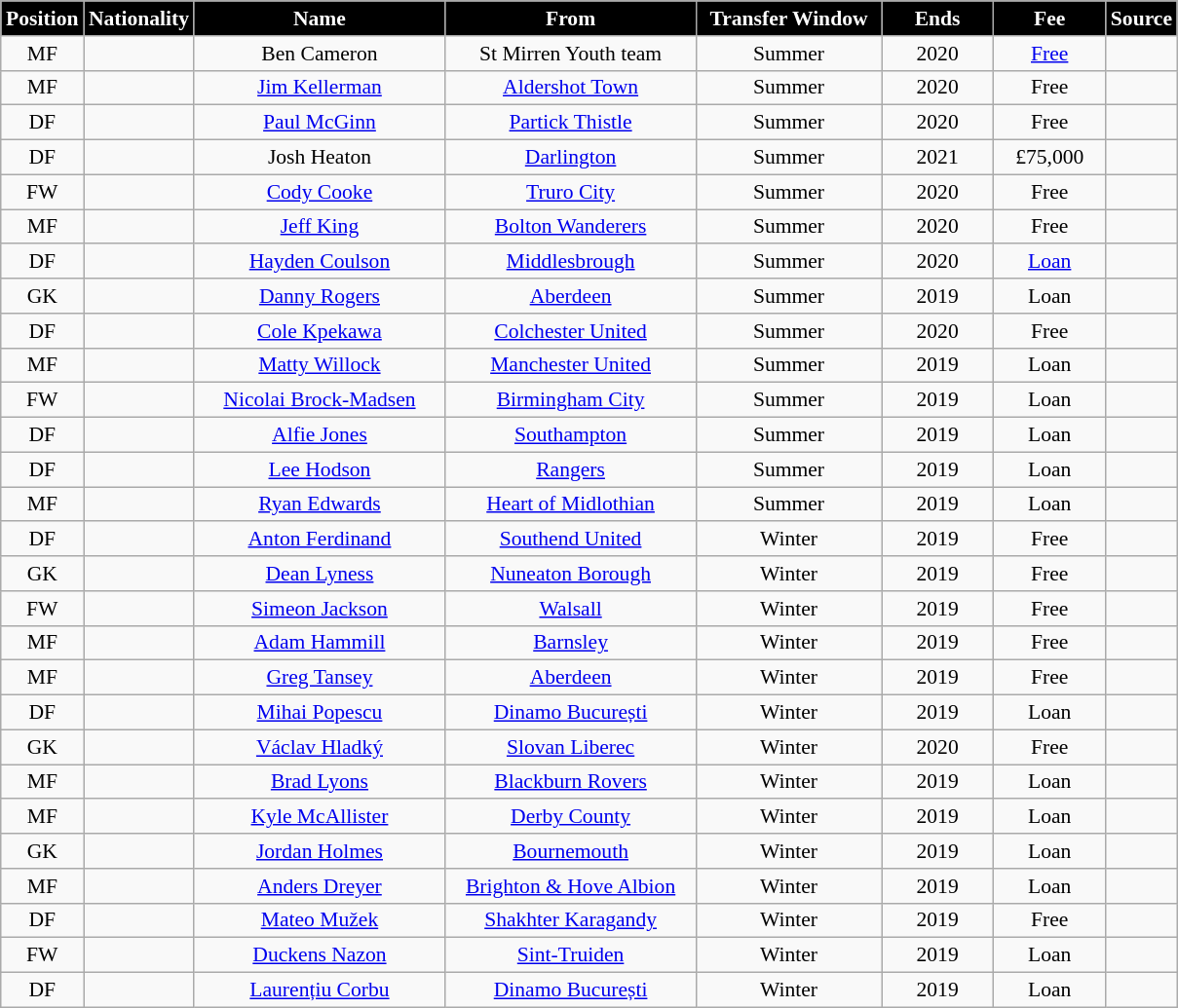<table class="wikitable"  style="text-align:center; font-size:90%; ">
<tr>
<th style="background:#000000; color:white; width:50px;">Position</th>
<th style="background:#000000; color:white; width:50px;">Nationality</th>
<th style="background:#000000; color:white; width:165px;">Name</th>
<th style="background:#000000; color:white; width:165px;">From</th>
<th style="background:#000000; color:white; width:120px;">Transfer Window</th>
<th style="background:#000000; color:white; width:70px;">Ends</th>
<th style="background:#000000; color:white; width:70px;">Fee</th>
<th style="background:#000000; color:white; width:25px;">Source</th>
</tr>
<tr>
<td>MF</td>
<td></td>
<td>Ben Cameron</td>
<td>St Mirren Youth team</td>
<td>Summer</td>
<td>2020</td>
<td><a href='#'>Free</a></td>
<td></td>
</tr>
<tr>
<td>MF</td>
<td></td>
<td><a href='#'>Jim Kellerman</a></td>
<td><a href='#'>Aldershot Town</a></td>
<td>Summer</td>
<td>2020</td>
<td>Free</td>
<td></td>
</tr>
<tr>
<td>DF</td>
<td></td>
<td><a href='#'>Paul McGinn</a></td>
<td><a href='#'>Partick Thistle</a></td>
<td>Summer</td>
<td>2020</td>
<td>Free</td>
<td></td>
</tr>
<tr>
<td>DF</td>
<td></td>
<td>Josh Heaton</td>
<td><a href='#'>Darlington</a></td>
<td>Summer</td>
<td>2021</td>
<td>£75,000</td>
<td></td>
</tr>
<tr>
<td>FW</td>
<td></td>
<td><a href='#'>Cody Cooke</a></td>
<td><a href='#'>Truro City</a></td>
<td>Summer</td>
<td>2020</td>
<td>Free</td>
<td></td>
</tr>
<tr>
<td>MF</td>
<td></td>
<td><a href='#'>Jeff King</a></td>
<td><a href='#'>Bolton Wanderers</a></td>
<td>Summer</td>
<td>2020</td>
<td>Free</td>
<td></td>
</tr>
<tr>
<td>DF</td>
<td></td>
<td><a href='#'>Hayden Coulson</a></td>
<td><a href='#'>Middlesbrough</a></td>
<td>Summer</td>
<td>2020</td>
<td><a href='#'>Loan</a></td>
<td></td>
</tr>
<tr>
<td>GK</td>
<td></td>
<td><a href='#'>Danny Rogers</a></td>
<td><a href='#'>Aberdeen</a></td>
<td>Summer</td>
<td>2019</td>
<td>Loan</td>
<td></td>
</tr>
<tr>
<td>DF</td>
<td></td>
<td><a href='#'>Cole Kpekawa</a></td>
<td><a href='#'>Colchester United</a></td>
<td>Summer</td>
<td>2020</td>
<td>Free</td>
<td></td>
</tr>
<tr>
<td>MF</td>
<td></td>
<td><a href='#'>Matty Willock</a></td>
<td><a href='#'>Manchester United</a></td>
<td>Summer</td>
<td>2019</td>
<td>Loan</td>
<td></td>
</tr>
<tr>
<td>FW</td>
<td></td>
<td><a href='#'>Nicolai Brock-Madsen</a></td>
<td><a href='#'>Birmingham City</a></td>
<td>Summer</td>
<td>2019</td>
<td>Loan</td>
<td></td>
</tr>
<tr>
<td>DF</td>
<td></td>
<td><a href='#'>Alfie Jones</a></td>
<td><a href='#'>Southampton</a></td>
<td>Summer</td>
<td>2019</td>
<td>Loan</td>
<td></td>
</tr>
<tr>
<td>DF</td>
<td></td>
<td><a href='#'>Lee Hodson</a></td>
<td><a href='#'>Rangers</a></td>
<td>Summer</td>
<td>2019</td>
<td>Loan</td>
<td></td>
</tr>
<tr>
<td>MF</td>
<td></td>
<td><a href='#'>Ryan Edwards</a></td>
<td><a href='#'>Heart of Midlothian</a></td>
<td>Summer</td>
<td>2019</td>
<td>Loan</td>
<td></td>
</tr>
<tr>
<td>DF</td>
<td></td>
<td><a href='#'>Anton Ferdinand</a></td>
<td><a href='#'>Southend United</a></td>
<td>Winter</td>
<td>2019</td>
<td>Free</td>
<td></td>
</tr>
<tr>
<td>GK</td>
<td></td>
<td><a href='#'>Dean Lyness</a></td>
<td><a href='#'>Nuneaton Borough</a></td>
<td>Winter</td>
<td>2019</td>
<td>Free</td>
<td></td>
</tr>
<tr>
<td>FW</td>
<td></td>
<td><a href='#'>Simeon Jackson</a></td>
<td><a href='#'>Walsall</a></td>
<td>Winter</td>
<td>2019</td>
<td>Free</td>
<td></td>
</tr>
<tr>
<td>MF</td>
<td></td>
<td><a href='#'>Adam Hammill</a></td>
<td><a href='#'>Barnsley</a></td>
<td>Winter</td>
<td>2019</td>
<td>Free</td>
<td></td>
</tr>
<tr>
<td>MF</td>
<td></td>
<td><a href='#'>Greg Tansey</a></td>
<td><a href='#'>Aberdeen</a></td>
<td>Winter</td>
<td>2019</td>
<td>Free</td>
<td></td>
</tr>
<tr>
<td>DF</td>
<td></td>
<td><a href='#'>Mihai Popescu</a></td>
<td><a href='#'>Dinamo București</a></td>
<td>Winter</td>
<td>2019</td>
<td>Loan</td>
<td></td>
</tr>
<tr>
<td>GK</td>
<td></td>
<td><a href='#'>Václav Hladký</a></td>
<td><a href='#'>Slovan Liberec</a></td>
<td>Winter</td>
<td>2020</td>
<td>Free</td>
<td></td>
</tr>
<tr>
<td>MF</td>
<td></td>
<td><a href='#'>Brad Lyons</a></td>
<td><a href='#'>Blackburn Rovers</a></td>
<td>Winter</td>
<td>2019</td>
<td>Loan</td>
<td></td>
</tr>
<tr>
<td>MF</td>
<td></td>
<td><a href='#'>Kyle McAllister</a></td>
<td><a href='#'>Derby County</a></td>
<td>Winter</td>
<td>2019</td>
<td>Loan</td>
<td></td>
</tr>
<tr>
<td>GK</td>
<td></td>
<td><a href='#'>Jordan Holmes</a></td>
<td><a href='#'>Bournemouth</a></td>
<td>Winter</td>
<td>2019</td>
<td>Loan</td>
<td></td>
</tr>
<tr>
<td>MF</td>
<td></td>
<td><a href='#'>Anders Dreyer</a></td>
<td><a href='#'>Brighton & Hove Albion</a></td>
<td>Winter</td>
<td>2019</td>
<td>Loan</td>
<td></td>
</tr>
<tr>
<td>DF</td>
<td></td>
<td><a href='#'>Mateo Mužek</a></td>
<td><a href='#'>Shakhter Karagandy</a></td>
<td>Winter</td>
<td>2019</td>
<td>Free</td>
<td></td>
</tr>
<tr>
<td>FW</td>
<td></td>
<td><a href='#'>Duckens Nazon</a></td>
<td><a href='#'>Sint-Truiden</a></td>
<td>Winter</td>
<td>2019</td>
<td>Loan</td>
<td></td>
</tr>
<tr>
<td>DF</td>
<td></td>
<td><a href='#'>Laurențiu Corbu</a></td>
<td><a href='#'>Dinamo București</a></td>
<td>Winter</td>
<td>2019</td>
<td>Loan</td>
<td></td>
</tr>
</table>
